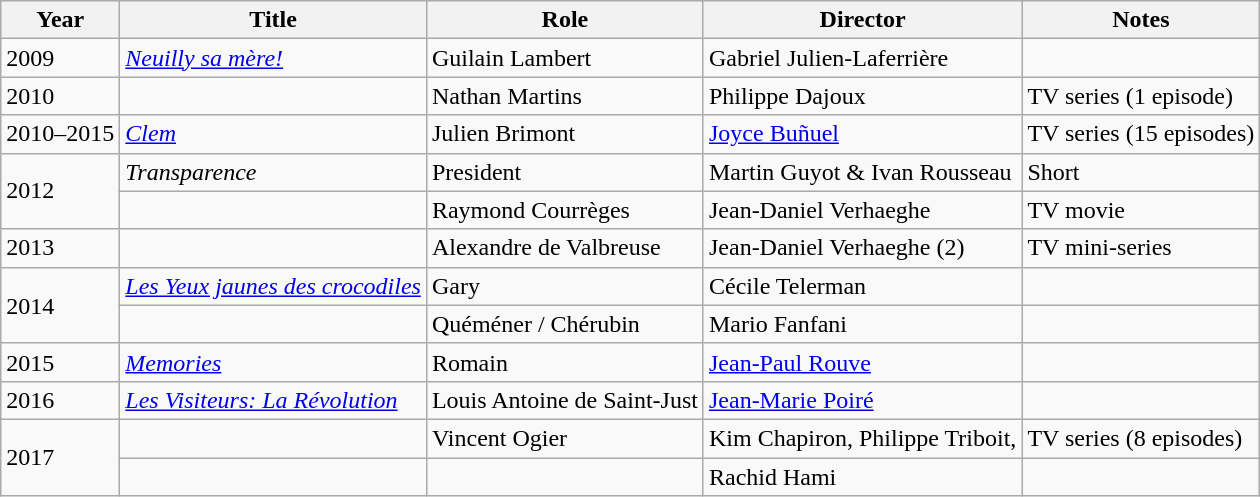<table class="wikitable sortable">
<tr>
<th>Year</th>
<th>Title</th>
<th>Role</th>
<th>Director</th>
<th class="unsortable">Notes</th>
</tr>
<tr>
<td>2009</td>
<td><em><a href='#'>Neuilly sa mère!</a></em></td>
<td>Guilain Lambert</td>
<td>Gabriel Julien-Laferrière</td>
<td></td>
</tr>
<tr>
<td>2010</td>
<td><em></em></td>
<td>Nathan Martins</td>
<td>Philippe Dajoux</td>
<td>TV series (1 episode)</td>
</tr>
<tr>
<td>2010–2015</td>
<td><em><a href='#'>Clem</a></em></td>
<td>Julien Brimont</td>
<td><a href='#'>Joyce Buñuel</a></td>
<td>TV series (15 episodes)</td>
</tr>
<tr>
<td rowspan=2>2012</td>
<td><em>Transparence</em></td>
<td>President</td>
<td>Martin Guyot & Ivan Rousseau</td>
<td>Short</td>
</tr>
<tr>
<td><em></em></td>
<td>Raymond Courrèges</td>
<td>Jean-Daniel Verhaeghe</td>
<td>TV movie</td>
</tr>
<tr>
<td rowspan=1>2013</td>
<td><em></em></td>
<td>Alexandre de Valbreuse</td>
<td>Jean-Daniel Verhaeghe (2)</td>
<td>TV mini-series</td>
</tr>
<tr>
<td rowspan=2>2014</td>
<td><em><a href='#'>Les Yeux jaunes des crocodiles</a></em></td>
<td>Gary</td>
<td>Cécile Telerman</td>
<td></td>
</tr>
<tr>
<td><em></em></td>
<td>Quéméner / Chérubin</td>
<td>Mario Fanfani</td>
<td></td>
</tr>
<tr>
<td rowspan=1>2015</td>
<td><em><a href='#'>Memories</a></em></td>
<td>Romain</td>
<td><a href='#'>Jean-Paul Rouve</a></td>
<td></td>
</tr>
<tr>
<td rowspan=1>2016</td>
<td><em><a href='#'>Les Visiteurs: La Révolution</a></em></td>
<td>Louis Antoine de Saint-Just</td>
<td><a href='#'>Jean-Marie Poiré</a></td>
<td></td>
</tr>
<tr>
<td rowspan=2>2017</td>
<td><em></em></td>
<td>Vincent Ogier</td>
<td>Kim Chapiron, Philippe Triboit, </td>
<td>TV series (8 episodes)</td>
</tr>
<tr>
<td><em></em></td>
<td></td>
<td>Rachid Hami</td>
<td></td>
</tr>
</table>
